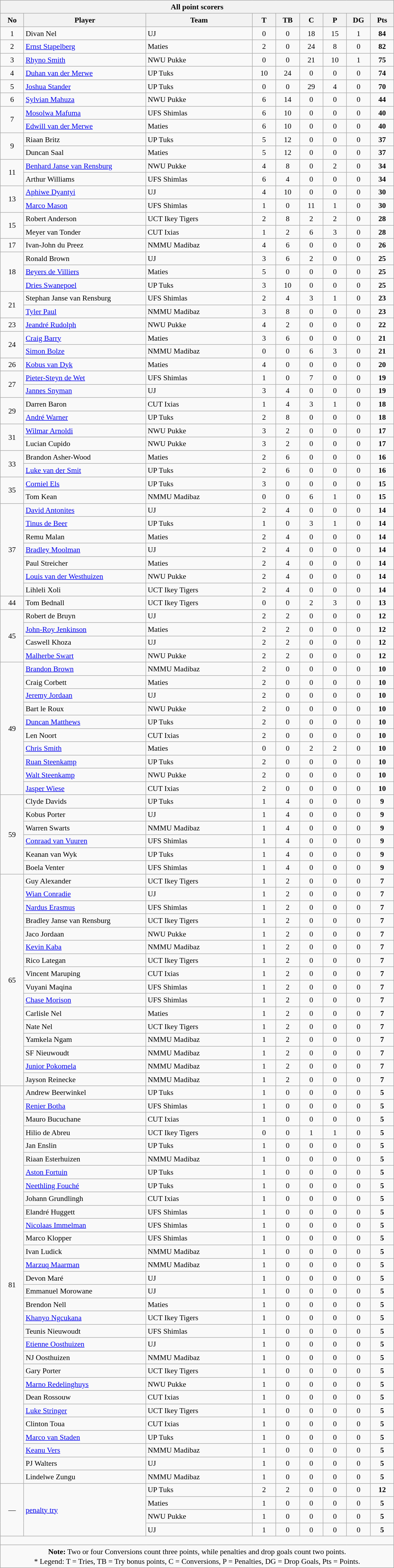<table class="wikitable sortable collapsible collapsed" style="text-align:center; line-height:130%; font-size:90%; width:60%;">
<tr>
<th colspan="100%">All point scorers</th>
</tr>
<tr>
<th style="width:6%;">No</th>
<th style="width:31%;">Player</th>
<th style="width:27%;">Team</th>
<th style="width:6%;">T</th>
<th style="width:6%;">TB</th>
<th style="width:6%;">C</th>
<th style="width:6%;">P</th>
<th style="width:6%;">DG</th>
<th style="width:6%;">Pts<br></th>
</tr>
<tr>
<td>1</td>
<td style="text-align:left;">Divan Nel</td>
<td style="text-align:left;">UJ</td>
<td>0</td>
<td>0</td>
<td>18</td>
<td>15</td>
<td>1</td>
<td><strong>84</strong></td>
</tr>
<tr>
<td>2</td>
<td style="text-align:left;"><a href='#'>Ernst Stapelberg</a></td>
<td style="text-align:left;">Maties</td>
<td>2</td>
<td>0</td>
<td>24</td>
<td>8</td>
<td>0</td>
<td><strong>82</strong></td>
</tr>
<tr>
<td>3</td>
<td style="text-align:left;"><a href='#'>Rhyno Smith</a> </td>
<td style="text-align:left;">NWU Pukke</td>
<td>0</td>
<td>0</td>
<td>21</td>
<td>10</td>
<td>1</td>
<td><strong>75</strong></td>
</tr>
<tr>
<td>4</td>
<td style="text-align:left;"><a href='#'>Duhan van der Merwe</a> </td>
<td style="text-align:left;">UP Tuks</td>
<td>10</td>
<td>24</td>
<td>0</td>
<td>0</td>
<td>0</td>
<td><strong>74</strong></td>
</tr>
<tr>
<td>5</td>
<td style="text-align:left;"><a href='#'>Joshua Stander</a> </td>
<td style="text-align:left;">UP Tuks</td>
<td>0</td>
<td>0</td>
<td>29</td>
<td>4</td>
<td>0</td>
<td><strong>70</strong></td>
</tr>
<tr>
<td>6</td>
<td style="text-align:left;"><a href='#'>Sylvian Mahuza</a></td>
<td style="text-align:left;">NWU Pukke</td>
<td>6</td>
<td>14</td>
<td>0</td>
<td>0</td>
<td>0</td>
<td><strong>44</strong></td>
</tr>
<tr>
<td rowspan=2>7</td>
<td style="text-align:left;"><a href='#'>Mosolwa Mafuma</a> </td>
<td style="text-align:left;">UFS Shimlas</td>
<td>6</td>
<td>10</td>
<td>0</td>
<td>0</td>
<td>0</td>
<td><strong>40</strong></td>
</tr>
<tr>
<td style="text-align:left;"><a href='#'>Edwill van der Merwe</a></td>
<td style="text-align:left;">Maties</td>
<td>6</td>
<td>10</td>
<td>0</td>
<td>0</td>
<td>0</td>
<td><strong>40</strong></td>
</tr>
<tr>
<td rowspan=2>9</td>
<td style="text-align:left;">Riaan Britz</td>
<td style="text-align:left;">UP Tuks</td>
<td>5</td>
<td>12</td>
<td>0</td>
<td>0</td>
<td>0</td>
<td><strong>37</strong></td>
</tr>
<tr>
<td style="text-align:left;">Duncan Saal</td>
<td style="text-align:left;">Maties</td>
<td>5</td>
<td>12</td>
<td>0</td>
<td>0</td>
<td>0</td>
<td><strong>37</strong></td>
</tr>
<tr>
<td rowspan=2>11</td>
<td style="text-align:left;"><a href='#'>Benhard Janse van Rensburg</a></td>
<td style="text-align:left;">NWU Pukke</td>
<td>4</td>
<td>8</td>
<td>0</td>
<td>2</td>
<td>0</td>
<td><strong>34</strong></td>
</tr>
<tr>
<td style="text-align:left;">Arthur Williams</td>
<td style="text-align:left;">UFS Shimlas</td>
<td>6</td>
<td>4</td>
<td>0</td>
<td>0</td>
<td>0</td>
<td><strong>34</strong></td>
</tr>
<tr>
<td rowspan=2>13</td>
<td style="text-align:left;"><a href='#'>Aphiwe Dyantyi</a></td>
<td style="text-align:left;">UJ</td>
<td>4</td>
<td>10</td>
<td>0</td>
<td>0</td>
<td>0</td>
<td><strong>30</strong></td>
</tr>
<tr>
<td style="text-align:left;"><a href='#'>Marco Mason</a></td>
<td style="text-align:left;">UFS Shimlas</td>
<td>1</td>
<td>0</td>
<td>11</td>
<td>1</td>
<td>0</td>
<td><strong>30</strong></td>
</tr>
<tr>
<td rowspan=2>15</td>
<td style="text-align:left;">Robert Anderson</td>
<td style="text-align:left;">UCT Ikey Tigers</td>
<td>2</td>
<td>8</td>
<td>2</td>
<td>2</td>
<td>0</td>
<td><strong>28</strong></td>
</tr>
<tr>
<td style="text-align:left;">Meyer van Tonder </td>
<td style="text-align:left;">CUT Ixias</td>
<td>1</td>
<td>2</td>
<td>6</td>
<td>3</td>
<td>0</td>
<td><strong>28</strong></td>
</tr>
<tr>
<td>17</td>
<td style="text-align:left;">Ivan-John du Preez</td>
<td style="text-align:left;">NMMU Madibaz</td>
<td>4</td>
<td>6</td>
<td>0</td>
<td>0</td>
<td>0</td>
<td><strong>26</strong></td>
</tr>
<tr>
<td rowspan=3>18</td>
<td style="text-align:left;">Ronald Brown</td>
<td style="text-align:left;">UJ</td>
<td>3</td>
<td>6</td>
<td>2</td>
<td>0</td>
<td>0</td>
<td><strong>25</strong></td>
</tr>
<tr>
<td style="text-align:left;"><a href='#'>Beyers de Villiers</a></td>
<td style="text-align:left;">Maties</td>
<td>5</td>
<td>0</td>
<td>0</td>
<td>0</td>
<td>0</td>
<td><strong>25</strong></td>
</tr>
<tr>
<td style="text-align:left;"><a href='#'>Dries Swanepoel</a></td>
<td style="text-align:left;">UP Tuks</td>
<td>3</td>
<td>10</td>
<td>0</td>
<td>0</td>
<td>0</td>
<td><strong>25</strong></td>
</tr>
<tr>
<td rowspan=2>21</td>
<td style="text-align:left;">Stephan Janse van Rensburg</td>
<td style="text-align:left;">UFS Shimlas</td>
<td>2</td>
<td>4</td>
<td>3</td>
<td>1</td>
<td>0</td>
<td><strong>23</strong></td>
</tr>
<tr>
<td style="text-align:left;"><a href='#'>Tyler Paul</a></td>
<td style="text-align:left;">NMMU Madibaz</td>
<td>3</td>
<td>8</td>
<td>0</td>
<td>0</td>
<td>0</td>
<td><strong>23</strong></td>
</tr>
<tr>
<td>23</td>
<td style="text-align:left;"><a href='#'>Jeandré Rudolph</a></td>
<td style="text-align:left;">NWU Pukke</td>
<td>4</td>
<td>2</td>
<td>0</td>
<td>0</td>
<td>0</td>
<td><strong>22</strong></td>
</tr>
<tr>
<td rowspan=2>24</td>
<td style="text-align:left;"><a href='#'>Craig Barry</a></td>
<td style="text-align:left;">Maties</td>
<td>3</td>
<td>6</td>
<td>0</td>
<td>0</td>
<td>0</td>
<td><strong>21</strong></td>
</tr>
<tr>
<td style="text-align:left;"><a href='#'>Simon Bolze</a></td>
<td style="text-align:left;">NMMU Madibaz</td>
<td>0</td>
<td>0</td>
<td>6</td>
<td>3</td>
<td>0</td>
<td><strong>21</strong></td>
</tr>
<tr>
<td>26</td>
<td style="text-align:left;"><a href='#'>Kobus van Dyk</a></td>
<td style="text-align:left;">Maties</td>
<td>4</td>
<td>0</td>
<td>0</td>
<td>0</td>
<td>0</td>
<td><strong>20</strong></td>
</tr>
<tr>
<td rowspan=2>27</td>
<td style="text-align:left;"><a href='#'>Pieter-Steyn de Wet</a> </td>
<td style="text-align:left;">UFS Shimlas</td>
<td>1</td>
<td>0</td>
<td>7</td>
<td>0</td>
<td>0</td>
<td><strong>19</strong></td>
</tr>
<tr>
<td style="text-align:left;"><a href='#'>Jannes Snyman</a></td>
<td style="text-align:left;">UJ</td>
<td>3</td>
<td>4</td>
<td>0</td>
<td>0</td>
<td>0</td>
<td><strong>19</strong></td>
</tr>
<tr>
<td rowspan=2>29</td>
<td style="text-align:left;">Darren Baron</td>
<td style="text-align:left;">CUT Ixias</td>
<td>1</td>
<td>4</td>
<td>3</td>
<td>1</td>
<td>0</td>
<td><strong>18</strong></td>
</tr>
<tr>
<td style="text-align:left;"><a href='#'>André Warner</a></td>
<td style="text-align:left;">UP Tuks</td>
<td>2</td>
<td>8</td>
<td>0</td>
<td>0</td>
<td>0</td>
<td><strong>18</strong></td>
</tr>
<tr>
<td rowspan=2>31</td>
<td style="text-align:left;"><a href='#'>Wilmar Arnoldi</a></td>
<td style="text-align:left;">NWU Pukke</td>
<td>3</td>
<td>2</td>
<td>0</td>
<td>0</td>
<td>0</td>
<td><strong>17</strong></td>
</tr>
<tr>
<td style="text-align:left;">Lucian Cupido</td>
<td style="text-align:left;">NWU Pukke</td>
<td>3</td>
<td>2</td>
<td>0</td>
<td>0</td>
<td>0</td>
<td><strong>17</strong></td>
</tr>
<tr>
<td rowspan=2>33</td>
<td style="text-align:left;">Brandon Asher-Wood</td>
<td style="text-align:left;">Maties</td>
<td>2</td>
<td>6</td>
<td>0</td>
<td>0</td>
<td>0</td>
<td><strong>16</strong></td>
</tr>
<tr>
<td style="text-align:left;"><a href='#'>Luke van der Smit</a></td>
<td style="text-align:left;">UP Tuks</td>
<td>2</td>
<td>6</td>
<td>0</td>
<td>0</td>
<td>0</td>
<td><strong>16</strong></td>
</tr>
<tr>
<td rowspan=2>35</td>
<td style="text-align:left;"><a href='#'>Corniel Els</a></td>
<td style="text-align:left;">UP Tuks</td>
<td>3</td>
<td>0</td>
<td>0</td>
<td>0</td>
<td>0</td>
<td><strong>15</strong></td>
</tr>
<tr>
<td style="text-align:left;">Tom Kean</td>
<td style="text-align:left;">NMMU Madibaz</td>
<td>0</td>
<td>0</td>
<td>6</td>
<td>1</td>
<td>0</td>
<td><strong>15</strong></td>
</tr>
<tr>
<td rowspan=7>37</td>
<td style="text-align:left;"><a href='#'>David Antonites</a></td>
<td style="text-align:left;">UJ</td>
<td>2</td>
<td>4</td>
<td>0</td>
<td>0</td>
<td>0</td>
<td><strong>14</strong></td>
</tr>
<tr>
<td style="text-align:left;"><a href='#'>Tinus de Beer</a> </td>
<td style="text-align:left;">UP Tuks</td>
<td>1</td>
<td>0</td>
<td>3</td>
<td>1</td>
<td>0</td>
<td><strong>14</strong></td>
</tr>
<tr>
<td style="text-align:left;">Remu Malan</td>
<td style="text-align:left;">Maties</td>
<td>2</td>
<td>4</td>
<td>0</td>
<td>0</td>
<td>0</td>
<td><strong>14</strong></td>
</tr>
<tr>
<td style="text-align:left;"><a href='#'>Bradley Moolman</a></td>
<td style="text-align:left;">UJ</td>
<td>2</td>
<td>4</td>
<td>0</td>
<td>0</td>
<td>0</td>
<td><strong>14</strong></td>
</tr>
<tr>
<td style="text-align:left;">Paul Streicher</td>
<td style="text-align:left;">Maties</td>
<td>2</td>
<td>4</td>
<td>0</td>
<td>0</td>
<td>0</td>
<td><strong>14</strong></td>
</tr>
<tr>
<td style="text-align:left;"><a href='#'>Louis van der Westhuizen</a></td>
<td style="text-align:left;">NWU Pukke</td>
<td>2</td>
<td>4</td>
<td>0</td>
<td>0</td>
<td>0</td>
<td><strong>14</strong></td>
</tr>
<tr>
<td style="text-align:left;">Lihleli Xoli</td>
<td style="text-align:left;">UCT Ikey Tigers</td>
<td>2</td>
<td>4</td>
<td>0</td>
<td>0</td>
<td>0</td>
<td><strong>14</strong></td>
</tr>
<tr>
<td>44</td>
<td style="text-align:left;">Tom Bednall</td>
<td style="text-align:left;">UCT Ikey Tigers</td>
<td>0</td>
<td>0</td>
<td>2</td>
<td>3</td>
<td>0</td>
<td><strong>13</strong></td>
</tr>
<tr>
<td rowspan=4>45</td>
<td style="text-align:left;">Robert de Bruyn</td>
<td style="text-align:left;">UJ</td>
<td>2</td>
<td>2</td>
<td>0</td>
<td>0</td>
<td>0</td>
<td><strong>12</strong></td>
</tr>
<tr>
<td style="text-align:left;"><a href='#'>John-Roy Jenkinson</a></td>
<td style="text-align:left;">Maties</td>
<td>2</td>
<td>2</td>
<td>0</td>
<td>0</td>
<td>0</td>
<td><strong>12</strong></td>
</tr>
<tr>
<td style="text-align:left;">Caswell Khoza</td>
<td style="text-align:left;">UJ</td>
<td>2</td>
<td>2</td>
<td>0</td>
<td>0</td>
<td>0</td>
<td><strong>12</strong></td>
</tr>
<tr>
<td style="text-align:left;"><a href='#'>Malherbe Swart</a></td>
<td style="text-align:left;">NWU Pukke</td>
<td>2</td>
<td>2</td>
<td>0</td>
<td>0</td>
<td>0</td>
<td><strong>12</strong></td>
</tr>
<tr>
<td rowspan=10>49</td>
<td style="text-align:left;"><a href='#'>Brandon Brown</a></td>
<td style="text-align:left;">NMMU Madibaz</td>
<td>2</td>
<td>0</td>
<td>0</td>
<td>0</td>
<td>0</td>
<td><strong>10</strong></td>
</tr>
<tr>
<td style="text-align:left;">Craig Corbett</td>
<td style="text-align:left;">Maties</td>
<td>2</td>
<td>0</td>
<td>0</td>
<td>0</td>
<td>0</td>
<td><strong>10</strong></td>
</tr>
<tr>
<td style="text-align:left;"><a href='#'>Jeremy Jordaan</a></td>
<td style="text-align:left;">UJ</td>
<td>2</td>
<td>0</td>
<td>0</td>
<td>0</td>
<td>0</td>
<td><strong>10</strong></td>
</tr>
<tr>
<td style="text-align:left;">Bart le Roux</td>
<td style="text-align:left;">NWU Pukke</td>
<td>2</td>
<td>0</td>
<td>0</td>
<td>0</td>
<td>0</td>
<td><strong>10</strong></td>
</tr>
<tr>
<td style="text-align:left;"><a href='#'>Duncan Matthews</a></td>
<td style="text-align:left;">UP Tuks</td>
<td>2</td>
<td>0</td>
<td>0</td>
<td>0</td>
<td>0</td>
<td><strong>10</strong></td>
</tr>
<tr>
<td style="text-align:left;">Len Noort</td>
<td style="text-align:left;">CUT Ixias</td>
<td>2</td>
<td>0</td>
<td>0</td>
<td>0</td>
<td>0</td>
<td><strong>10</strong></td>
</tr>
<tr>
<td style="text-align:left;"><a href='#'>Chris Smith</a></td>
<td style="text-align:left;">Maties</td>
<td>0</td>
<td>0</td>
<td>2</td>
<td>2</td>
<td>0</td>
<td><strong>10</strong></td>
</tr>
<tr>
<td style="text-align:left;"><a href='#'>Ruan Steenkamp</a></td>
<td style="text-align:left;">UP Tuks</td>
<td>2</td>
<td>0</td>
<td>0</td>
<td>0</td>
<td>0</td>
<td><strong>10</strong></td>
</tr>
<tr>
<td style="text-align:left;"><a href='#'>Walt Steenkamp</a></td>
<td style="text-align:left;">NWU Pukke</td>
<td>2</td>
<td>0</td>
<td>0</td>
<td>0</td>
<td>0</td>
<td><strong>10</strong></td>
</tr>
<tr>
<td style="text-align:left;"><a href='#'>Jasper Wiese</a></td>
<td style="text-align:left;">CUT Ixias</td>
<td>2</td>
<td>0</td>
<td>0</td>
<td>0</td>
<td>0</td>
<td><strong>10</strong></td>
</tr>
<tr>
<td rowspan=6>59</td>
<td style="text-align:left;">Clyde Davids</td>
<td style="text-align:left;">UP Tuks</td>
<td>1</td>
<td>4</td>
<td>0</td>
<td>0</td>
<td>0</td>
<td><strong>9</strong></td>
</tr>
<tr>
<td style="text-align:left;">Kobus Porter</td>
<td style="text-align:left;">UJ</td>
<td>1</td>
<td>4</td>
<td>0</td>
<td>0</td>
<td>0</td>
<td><strong>9</strong></td>
</tr>
<tr>
<td style="text-align:left;">Warren Swarts</td>
<td style="text-align:left;">NMMU Madibaz</td>
<td>1</td>
<td>4</td>
<td>0</td>
<td>0</td>
<td>0</td>
<td><strong>9</strong></td>
</tr>
<tr>
<td style="text-align:left;"><a href='#'>Conraad van Vuuren</a></td>
<td style="text-align:left;">UFS Shimlas</td>
<td>1</td>
<td>4</td>
<td>0</td>
<td>0</td>
<td>0</td>
<td><strong>9</strong></td>
</tr>
<tr>
<td style="text-align:left;">Keanan van Wyk</td>
<td style="text-align:left;">UP Tuks</td>
<td>1</td>
<td>4</td>
<td>0</td>
<td>0</td>
<td>0</td>
<td><strong>9</strong></td>
</tr>
<tr>
<td style="text-align:left;">Boela Venter</td>
<td style="text-align:left;">UFS Shimlas</td>
<td>1</td>
<td>4</td>
<td>0</td>
<td>0</td>
<td>0</td>
<td><strong>9</strong></td>
</tr>
<tr>
<td rowspan=16>65</td>
<td style="text-align:left;">Guy Alexander</td>
<td style="text-align:left;">UCT Ikey Tigers</td>
<td>1</td>
<td>2</td>
<td>0</td>
<td>0</td>
<td>0</td>
<td><strong>7</strong></td>
</tr>
<tr>
<td style="text-align:left;"><a href='#'>Wian Conradie</a></td>
<td style="text-align:left;">UJ</td>
<td>1</td>
<td>2</td>
<td>0</td>
<td>0</td>
<td>0</td>
<td><strong>7</strong></td>
</tr>
<tr>
<td style="text-align:left;"><a href='#'>Nardus Erasmus</a></td>
<td style="text-align:left;">UFS Shimlas</td>
<td>1</td>
<td>2</td>
<td>0</td>
<td>0</td>
<td>0</td>
<td><strong>7</strong></td>
</tr>
<tr>
<td style="text-align:left;">Bradley Janse van Rensburg</td>
<td style="text-align:left;">UCT Ikey Tigers</td>
<td>1</td>
<td>2</td>
<td>0</td>
<td>0</td>
<td>0</td>
<td><strong>7</strong></td>
</tr>
<tr>
<td style="text-align:left;">Jaco Jordaan</td>
<td style="text-align:left;">NWU Pukke</td>
<td>1</td>
<td>2</td>
<td>0</td>
<td>0</td>
<td>0</td>
<td><strong>7</strong></td>
</tr>
<tr>
<td style="text-align:left;"><a href='#'>Kevin Kaba</a></td>
<td style="text-align:left;">NMMU Madibaz</td>
<td>1</td>
<td>2</td>
<td>0</td>
<td>0</td>
<td>0</td>
<td><strong>7</strong></td>
</tr>
<tr>
<td style="text-align:left;">Rico Lategan</td>
<td style="text-align:left;">UCT Ikey Tigers</td>
<td>1</td>
<td>2</td>
<td>0</td>
<td>0</td>
<td>0</td>
<td><strong>7</strong></td>
</tr>
<tr>
<td style="text-align:left;">Vincent Maruping</td>
<td style="text-align:left;">CUT Ixias</td>
<td>1</td>
<td>2</td>
<td>0</td>
<td>0</td>
<td>0</td>
<td><strong>7</strong></td>
</tr>
<tr>
<td style="text-align:left;">Vuyani Maqina</td>
<td style="text-align:left;">UFS Shimlas</td>
<td>1</td>
<td>2</td>
<td>0</td>
<td>0</td>
<td>0</td>
<td><strong>7</strong></td>
</tr>
<tr>
<td style="text-align:left;"><a href='#'>Chase Morison</a></td>
<td style="text-align:left;">UFS Shimlas</td>
<td>1</td>
<td>2</td>
<td>0</td>
<td>0</td>
<td>0</td>
<td><strong>7</strong></td>
</tr>
<tr>
<td style="text-align:left;">Carlisle Nel</td>
<td style="text-align:left;">Maties</td>
<td>1</td>
<td>2</td>
<td>0</td>
<td>0</td>
<td>0</td>
<td><strong>7</strong></td>
</tr>
<tr>
<td style="text-align:left;">Nate Nel</td>
<td style="text-align:left;">UCT Ikey Tigers</td>
<td>1</td>
<td>2</td>
<td>0</td>
<td>0</td>
<td>0</td>
<td><strong>7</strong></td>
</tr>
<tr>
<td style="text-align:left;">Yamkela Ngam</td>
<td style="text-align:left;">NMMU Madibaz</td>
<td>1</td>
<td>2</td>
<td>0</td>
<td>0</td>
<td>0</td>
<td><strong>7</strong></td>
</tr>
<tr>
<td style="text-align:left;">SF Nieuwoudt</td>
<td style="text-align:left;">NMMU Madibaz</td>
<td>1</td>
<td>2</td>
<td>0</td>
<td>0</td>
<td>0</td>
<td><strong>7</strong></td>
</tr>
<tr>
<td style="text-align:left;"><a href='#'>Junior Pokomela</a></td>
<td style="text-align:left;">NMMU Madibaz</td>
<td>1</td>
<td>2</td>
<td>0</td>
<td>0</td>
<td>0</td>
<td><strong>7</strong></td>
</tr>
<tr>
<td style="text-align:left;">Jayson Reinecke</td>
<td style="text-align:left;">NMMU Madibaz</td>
<td>1</td>
<td>2</td>
<td>0</td>
<td>0</td>
<td>0</td>
<td><strong>7</strong></td>
</tr>
<tr>
<td rowspan=30>81</td>
<td style="text-align:left;">Andrew Beerwinkel</td>
<td style="text-align:left;">UP Tuks</td>
<td>1</td>
<td>0</td>
<td>0</td>
<td>0</td>
<td>0</td>
<td><strong>5</strong></td>
</tr>
<tr>
<td style="text-align:left;"><a href='#'>Renier Botha</a></td>
<td style="text-align:left;">UFS Shimlas</td>
<td>1</td>
<td>0</td>
<td>0</td>
<td>0</td>
<td>0</td>
<td><strong>5</strong></td>
</tr>
<tr>
<td style="text-align:left;">Mauro Bucuchane</td>
<td style="text-align:left;">CUT Ixias</td>
<td>1</td>
<td>0</td>
<td>0</td>
<td>0</td>
<td>0</td>
<td><strong>5</strong></td>
</tr>
<tr>
<td style="text-align:left;">Hilio de Abreu</td>
<td style="text-align:left;">UCT Ikey Tigers</td>
<td>0</td>
<td>0</td>
<td>1</td>
<td>1</td>
<td>0</td>
<td><strong>5</strong></td>
</tr>
<tr>
<td style="text-align:left;">Jan Enslin </td>
<td style="text-align:left;">UP Tuks</td>
<td>1</td>
<td>0</td>
<td>0</td>
<td>0</td>
<td>0</td>
<td><strong>5</strong></td>
</tr>
<tr>
<td style="text-align:left;">Riaan Esterhuizen</td>
<td style="text-align:left;">NMMU Madibaz</td>
<td>1</td>
<td>0</td>
<td>0</td>
<td>0</td>
<td>0</td>
<td><strong>5</strong></td>
</tr>
<tr>
<td style="text-align:left;"><a href='#'>Aston Fortuin</a></td>
<td style="text-align:left;">UP Tuks</td>
<td>1</td>
<td>0</td>
<td>0</td>
<td>0</td>
<td>0</td>
<td><strong>5</strong></td>
</tr>
<tr>
<td style="text-align:left;"><a href='#'>Neethling Fouché</a></td>
<td style="text-align:left;">UP Tuks</td>
<td>1</td>
<td>0</td>
<td>0</td>
<td>0</td>
<td>0</td>
<td><strong>5</strong></td>
</tr>
<tr>
<td style="text-align:left;">Johann Grundlingh</td>
<td style="text-align:left;">CUT Ixias</td>
<td>1</td>
<td>0</td>
<td>0</td>
<td>0</td>
<td>0</td>
<td><strong>5</strong></td>
</tr>
<tr>
<td style="text-align:left;">Elandré Huggett</td>
<td style="text-align:left;">UFS Shimlas</td>
<td>1</td>
<td>0</td>
<td>0</td>
<td>0</td>
<td>0</td>
<td><strong>5</strong></td>
</tr>
<tr>
<td style="text-align:left;"><a href='#'>Nicolaas Immelman</a></td>
<td style="text-align:left;">UFS Shimlas</td>
<td>1</td>
<td>0</td>
<td>0</td>
<td>0</td>
<td>0</td>
<td><strong>5</strong></td>
</tr>
<tr>
<td style="text-align:left;">Marco Klopper</td>
<td style="text-align:left;">UFS Shimlas</td>
<td>1</td>
<td>0</td>
<td>0</td>
<td>0</td>
<td>0</td>
<td><strong>5</strong></td>
</tr>
<tr>
<td style="text-align:left;">Ivan Ludick</td>
<td style="text-align:left;">NMMU Madibaz</td>
<td>1</td>
<td>0</td>
<td>0</td>
<td>0</td>
<td>0</td>
<td><strong>5</strong></td>
</tr>
<tr>
<td style="text-align:left;"><a href='#'>Marzuq Maarman</a></td>
<td style="text-align:left;">NMMU Madibaz</td>
<td>1</td>
<td>0</td>
<td>0</td>
<td>0</td>
<td>0</td>
<td><strong>5</strong></td>
</tr>
<tr>
<td style="text-align:left;">Devon Maré</td>
<td style="text-align:left;">UJ</td>
<td>1</td>
<td>0</td>
<td>0</td>
<td>0</td>
<td>0</td>
<td><strong>5</strong></td>
</tr>
<tr>
<td style="text-align:left;">Emmanuel Morowane</td>
<td style="text-align:left;">UJ</td>
<td>1</td>
<td>0</td>
<td>0</td>
<td>0</td>
<td>0</td>
<td><strong>5</strong></td>
</tr>
<tr>
<td style="text-align:left;">Brendon Nell</td>
<td style="text-align:left;">Maties</td>
<td>1</td>
<td>0</td>
<td>0</td>
<td>0</td>
<td>0</td>
<td><strong>5</strong></td>
</tr>
<tr>
<td style="text-align:left;"><a href='#'>Khanyo Ngcukana</a></td>
<td style="text-align:left;">UCT Ikey Tigers</td>
<td>1</td>
<td>0</td>
<td>0</td>
<td>0</td>
<td>0</td>
<td><strong>5</strong></td>
</tr>
<tr>
<td style="text-align:left;">Teunis Nieuwoudt</td>
<td style="text-align:left;">UFS Shimlas</td>
<td>1</td>
<td>0</td>
<td>0</td>
<td>0</td>
<td>0</td>
<td><strong>5</strong></td>
</tr>
<tr>
<td style="text-align:left;"><a href='#'>Etienne Oosthuizen</a></td>
<td style="text-align:left;">UJ</td>
<td>1</td>
<td>0</td>
<td>0</td>
<td>0</td>
<td>0</td>
<td><strong>5</strong></td>
</tr>
<tr>
<td style="text-align:left;">NJ Oosthuizen</td>
<td style="text-align:left;">NMMU Madibaz</td>
<td>1</td>
<td>0</td>
<td>0</td>
<td>0</td>
<td>0</td>
<td><strong>5</strong></td>
</tr>
<tr>
<td style="text-align:left;">Gary Porter</td>
<td style="text-align:left;">UCT Ikey Tigers</td>
<td>1</td>
<td>0</td>
<td>0</td>
<td>0</td>
<td>0</td>
<td><strong>5</strong></td>
</tr>
<tr>
<td style="text-align:left;"><a href='#'>Marno Redelinghuys</a></td>
<td style="text-align:left;">NWU Pukke</td>
<td>1</td>
<td>0</td>
<td>0</td>
<td>0</td>
<td>0</td>
<td><strong>5</strong></td>
</tr>
<tr>
<td style="text-align:left;">Dean Rossouw</td>
<td style="text-align:left;">CUT Ixias</td>
<td>1</td>
<td>0</td>
<td>0</td>
<td>0</td>
<td>0</td>
<td><strong>5</strong></td>
</tr>
<tr>
<td style="text-align:left;"><a href='#'>Luke Stringer</a></td>
<td style="text-align:left;">UCT Ikey Tigers</td>
<td>1</td>
<td>0</td>
<td>0</td>
<td>0</td>
<td>0</td>
<td><strong>5</strong></td>
</tr>
<tr>
<td style="text-align:left;">Clinton Toua</td>
<td style="text-align:left;">CUT Ixias</td>
<td>1</td>
<td>0</td>
<td>0</td>
<td>0</td>
<td>0</td>
<td><strong>5</strong></td>
</tr>
<tr>
<td style="text-align:left;"><a href='#'>Marco van Staden</a></td>
<td style="text-align:left;">UP Tuks</td>
<td>1</td>
<td>0</td>
<td>0</td>
<td>0</td>
<td>0</td>
<td><strong>5</strong></td>
</tr>
<tr>
<td style="text-align:left;"><a href='#'>Keanu Vers</a></td>
<td style="text-align:left;">NMMU Madibaz</td>
<td>1</td>
<td>0</td>
<td>0</td>
<td>0</td>
<td>0</td>
<td><strong>5</strong></td>
</tr>
<tr>
<td style="text-align:left;">PJ Walters</td>
<td style="text-align:left;">UJ</td>
<td>1</td>
<td>0</td>
<td>0</td>
<td>0</td>
<td>0</td>
<td><strong>5</strong></td>
</tr>
<tr>
<td style="text-align:left;">Lindelwe Zungu</td>
<td style="text-align:left;">NMMU Madibaz</td>
<td>1</td>
<td>0</td>
<td>0</td>
<td>0</td>
<td>0</td>
<td><strong>5</strong></td>
</tr>
<tr>
<td rowspan=4>—</td>
<td style="text-align:left;" rowspan=4><a href='#'>penalty try</a></td>
<td style="text-align:left;">UP Tuks</td>
<td>2</td>
<td>2</td>
<td>0</td>
<td>0</td>
<td>0</td>
<td><strong>12</strong></td>
</tr>
<tr>
<td style="text-align:left;">Maties</td>
<td>1</td>
<td>0</td>
<td>0</td>
<td>0</td>
<td>0</td>
<td><strong>5</strong></td>
</tr>
<tr>
<td style="text-align:left;">NWU Pukke</td>
<td>1</td>
<td>0</td>
<td>0</td>
<td>0</td>
<td>0</td>
<td><strong>5</strong></td>
</tr>
<tr>
<td style="text-align:left;">UJ</td>
<td>1</td>
<td>0</td>
<td>0</td>
<td>0</td>
<td>0</td>
<td><strong>5</strong></td>
</tr>
<tr>
<td colspan="100%" style="height:10px"></td>
</tr>
<tr>
<td colspan="100%"><strong>Note:</strong> Two or four Conversions count three points, while penalties and drop goals count two points. <br> * Legend: T = Tries, TB = Try bonus points, C = Conversions, P = Penalties, DG = Drop Goals, Pts = Points.</td>
</tr>
</table>
